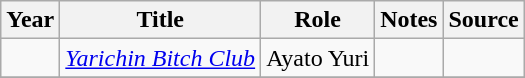<table class="wikitable sortable plainrowheaders">
<tr>
<th>Year</th>
<th>Title</th>
<th>Role</th>
<th class="unsortable">Notes</th>
<th class="unsortable">Source</th>
</tr>
<tr>
<td></td>
<td><em><a href='#'>Yarichin Bitch Club</a></em></td>
<td>Ayato Yuri</td>
<td></td>
<td></td>
</tr>
<tr>
</tr>
</table>
